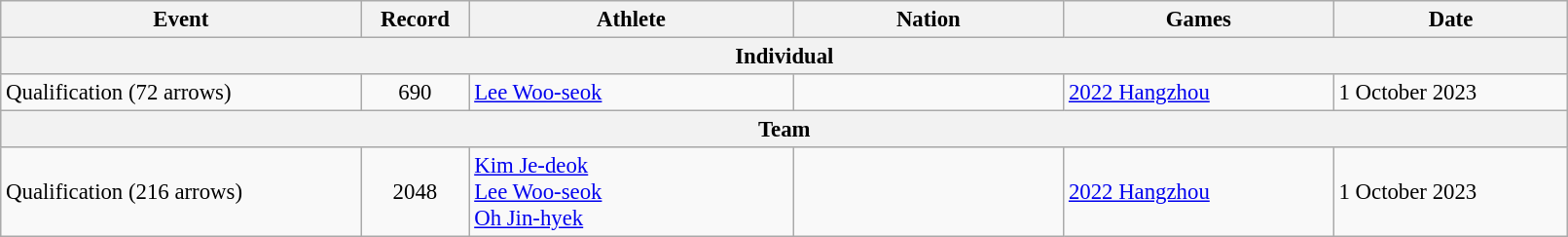<table class="wikitable" style="font-size:95%; width: 85%;">
<tr>
<th width=20%>Event</th>
<th width=6%>Record</th>
<th width=18%>Athlete</th>
<th width=15%>Nation</th>
<th width=15%>Games</th>
<th width=13%>Date</th>
</tr>
<tr bgcolor="#DDDDDD">
<th colspan="6">Individual</th>
</tr>
<tr>
<td>Qualification (72 arrows)</td>
<td align="center">690</td>
<td><a href='#'>Lee Woo-seok</a></td>
<td></td>
<td><a href='#'>2022 Hangzhou</a></td>
<td>1 October 2023</td>
</tr>
<tr bgcolor="#DDDDDD">
<th colspan="6">Team</th>
</tr>
<tr>
<td>Qualification (216 arrows)</td>
<td align="center">2048</td>
<td><a href='#'>Kim Je-deok</a><br><a href='#'>Lee Woo-seok</a><br><a href='#'>Oh Jin-hyek</a></td>
<td></td>
<td><a href='#'>2022 Hangzhou</a></td>
<td>1 October 2023</td>
</tr>
</table>
